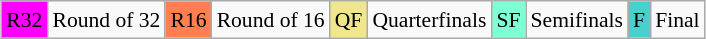<table class="wikitable" style="margin:0.5em auto; font-size:90%; line-height:1.25em;">
<tr>
<td bgcolor="#FF00FF" align=center>R32</td>
<td>Round of 32</td>
<td bgcolor="#FF7F50" align=center>R16</td>
<td>Round of 16</td>
<td bgcolor="#F0E68C" align=center>QF</td>
<td>Quarterfinals</td>
<td bgcolor="#7FFFD4" align=center>SF</td>
<td>Semifinals</td>
<td bgcolor="#48D1CC" align=center>F</td>
<td>Final</td>
</tr>
</table>
